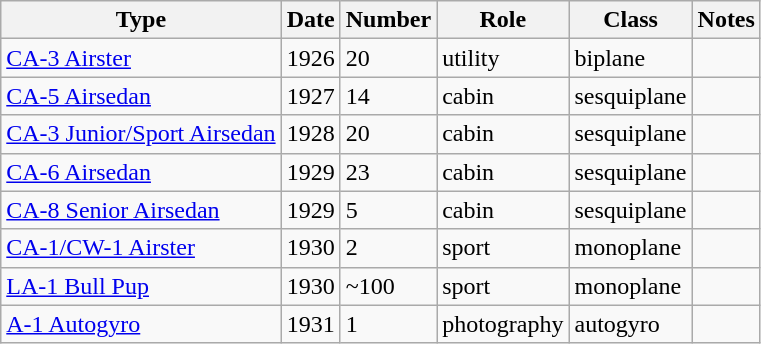<table class="wikitable sortable">
<tr>
<th>Type</th>
<th>Date</th>
<th>Number</th>
<th>Role</th>
<th>Class</th>
<th>Notes</th>
</tr>
<tr>
<td><a href='#'>CA-3 Airster</a></td>
<td>1926</td>
<td>20</td>
<td>utility</td>
<td>biplane</td>
<td></td>
</tr>
<tr>
<td><a href='#'>CA-5 Airsedan</a></td>
<td>1927</td>
<td>14</td>
<td>cabin</td>
<td>sesquiplane</td>
<td></td>
</tr>
<tr>
<td><a href='#'>CA-3 Junior/Sport Airsedan</a></td>
<td>1928</td>
<td>20</td>
<td>cabin</td>
<td>sesquiplane</td>
<td></td>
</tr>
<tr>
<td><a href='#'>CA-6 Airsedan</a></td>
<td>1929</td>
<td>23</td>
<td>cabin</td>
<td>sesquiplane</td>
<td></td>
</tr>
<tr>
<td><a href='#'>CA-8 Senior Airsedan</a></td>
<td>1929</td>
<td>5</td>
<td>cabin</td>
<td>sesquiplane</td>
<td></td>
</tr>
<tr>
<td><a href='#'>CA-1/CW-1 Airster</a></td>
<td>1930</td>
<td>2</td>
<td>sport</td>
<td>monoplane</td>
<td></td>
</tr>
<tr>
<td><a href='#'>LA-1 Bull Pup</a></td>
<td>1930</td>
<td>~100</td>
<td>sport</td>
<td>monoplane</td>
<td></td>
</tr>
<tr>
<td><a href='#'>A-1 Autogyro</a></td>
<td>1931</td>
<td>1</td>
<td>photography</td>
<td>autogyro</td>
<td></td>
</tr>
</table>
